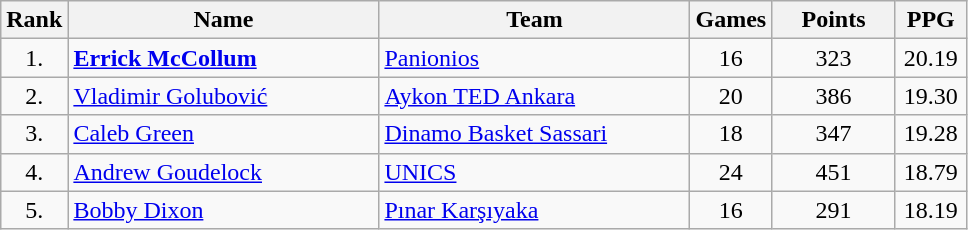<table class="wikitable" style="text-align: center;">
<tr>
<th>Rank</th>
<th width=200>Name</th>
<th width=200>Team</th>
<th>Games</th>
<th width=75>Points</th>
<th width=40>PPG</th>
</tr>
<tr>
<td>1.</td>
<td align="left"> <strong><a href='#'>Errick McCollum</a></strong></td>
<td align="left"> <a href='#'>Panionios</a></td>
<td>16</td>
<td>323</td>
<td>20.19</td>
</tr>
<tr>
<td>2.</td>
<td align="left"> <a href='#'>Vladimir Golubović</a></td>
<td align="left"> <a href='#'>Aykon TED Ankara</a></td>
<td>20</td>
<td>386</td>
<td>19.30</td>
</tr>
<tr>
<td>3.</td>
<td align="left"> <a href='#'>Caleb Green</a></td>
<td align="left"> <a href='#'>Dinamo Basket Sassari</a></td>
<td>18</td>
<td>347</td>
<td>19.28</td>
</tr>
<tr>
<td>4.</td>
<td align="left"> <a href='#'>Andrew Goudelock</a></td>
<td align="left"> <a href='#'>UNICS</a></td>
<td>24</td>
<td>451</td>
<td>18.79</td>
</tr>
<tr>
<td>5.</td>
<td align="left"> <a href='#'>Bobby Dixon</a></td>
<td align="left"> <a href='#'>Pınar Karşıyaka</a></td>
<td>16</td>
<td>291</td>
<td>18.19</td>
</tr>
</table>
